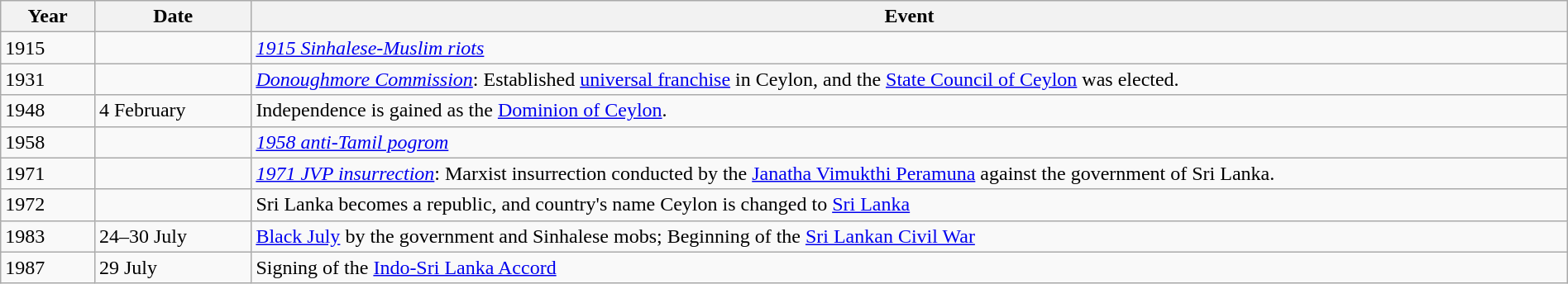<table class="wikitable" width="100%">
<tr>
<th style="width:6%">Year</th>
<th style="width:10%">Date</th>
<th>Event</th>
</tr>
<tr>
<td>1915</td>
<td></td>
<td><em><a href='#'>1915 Sinhalese-Muslim riots</a></em></td>
</tr>
<tr>
<td>1931</td>
<td></td>
<td><em><a href='#'>Donoughmore Commission</a></em>: Established <a href='#'>universal franchise</a> in Ceylon, and the <a href='#'>State Council of Ceylon</a> was elected.</td>
</tr>
<tr>
<td>1948</td>
<td>4 February</td>
<td>Independence is gained as the <a href='#'>Dominion of Ceylon</a>.</td>
</tr>
<tr>
<td>1958</td>
<td></td>
<td><em><a href='#'>1958 anti-Tamil pogrom</a></em></td>
</tr>
<tr>
<td>1971</td>
<td></td>
<td><em><a href='#'>1971 JVP insurrection</a></em>: Marxist insurrection conducted by the <a href='#'>Janatha Vimukthi Peramuna</a> against the government of Sri Lanka.</td>
</tr>
<tr>
<td>1972</td>
<td></td>
<td>Sri Lanka becomes a republic, and country's name Ceylon is changed to <a href='#'>Sri Lanka</a></td>
</tr>
<tr>
<td>1983</td>
<td>24–30 July</td>
<td><a href='#'>Black July</a> by the government and Sinhalese mobs; Beginning of the <a href='#'>Sri Lankan Civil War</a></td>
</tr>
<tr>
<td>1987</td>
<td>29 July</td>
<td>Signing of the <a href='#'>Indo-Sri Lanka Accord</a></td>
</tr>
</table>
